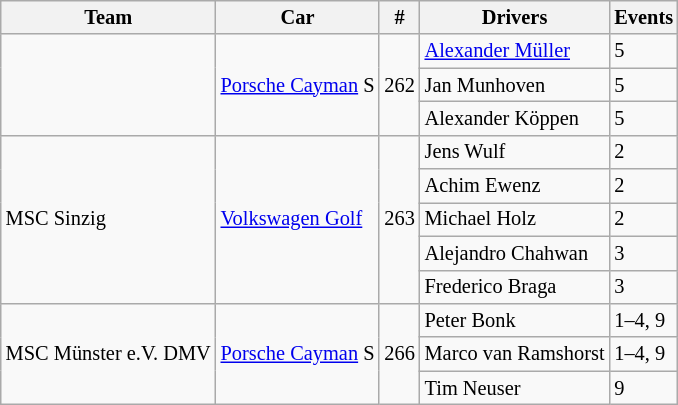<table class="wikitable" style="font-size: 85%;">
<tr>
<th>Team</th>
<th>Car</th>
<th>#</th>
<th>Drivers</th>
<th>Events</th>
</tr>
<tr>
<td rowspan=3></td>
<td rowspan=3><a href='#'>Porsche Cayman</a> S</td>
<td rowspan=3>262</td>
<td> <a href='#'>Alexander Müller</a></td>
<td>5</td>
</tr>
<tr>
<td> Jan Munhoven</td>
<td>5</td>
</tr>
<tr>
<td> Alexander Köppen</td>
<td>5</td>
</tr>
<tr>
<td rowspan=5> MSC Sinzig</td>
<td rowspan=5><a href='#'>Volkswagen Golf</a></td>
<td rowspan=5>263</td>
<td> Jens Wulf</td>
<td>2</td>
</tr>
<tr>
<td> Achim Ewenz</td>
<td>2</td>
</tr>
<tr>
<td> Michael Holz</td>
<td>2</td>
</tr>
<tr>
<td> Alejandro Chahwan</td>
<td>3</td>
</tr>
<tr>
<td> Frederico Braga</td>
<td>3</td>
</tr>
<tr>
<td rowspan=3> MSC Münster e.V. DMV</td>
<td rowspan=3><a href='#'>Porsche Cayman</a> S</td>
<td rowspan=3>266</td>
<td> Peter Bonk</td>
<td>1–4, 9</td>
</tr>
<tr>
<td> Marco van Ramshorst</td>
<td>1–4, 9</td>
</tr>
<tr>
<td> Tim Neuser</td>
<td>9</td>
</tr>
</table>
